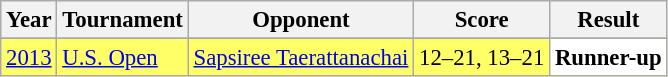<table class="sortable wikitable" style="font-size: 95%;">
<tr>
<th>Year</th>
<th>Tournament</th>
<th>Opponent</th>
<th>Score</th>
<th>Result</th>
</tr>
<tr>
</tr>
<tr style="background:#FFFF67">
<td align="center"><a href='#'>2013</a></td>
<td align="left"><a href='#'>U.S. Open</a></td>
<td align="left"> <a href='#'>Sapsiree Taerattanachai</a></td>
<td align="left">12–21, 13–21</td>
<td style="text-align:left; background:white"> <strong>Runner-up</strong></td>
</tr>
</table>
